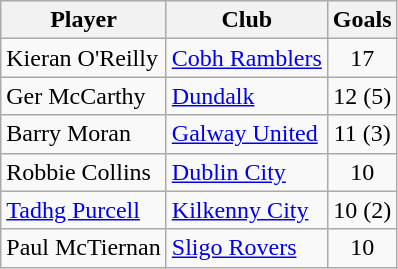<table class="wikitable sortable">
<tr align=center style="background:#efefef;">
<th>Player</th>
<th>Club</th>
<th>Goals</th>
</tr>
<tr align=left>
<td>Kieran O'Reilly</td>
<td><a href='#'>Cobh Ramblers</a></td>
<td align="center">17</td>
</tr>
<tr align=left>
<td>Ger McCarthy</td>
<td><a href='#'>Dundalk</a></td>
<td align="center">12 (5)</td>
</tr>
<tr align=left>
<td>Barry Moran</td>
<td><a href='#'>Galway United</a></td>
<td align="center">11 (3)</td>
</tr>
<tr align=left>
<td>Robbie Collins</td>
<td><a href='#'>Dublin City</a></td>
<td align="center">10</td>
</tr>
<tr align=left>
<td><a href='#'>Tadhg Purcell</a></td>
<td><a href='#'>Kilkenny City</a></td>
<td align="center">10 (2)</td>
</tr>
<tr align=left>
<td>Paul McTiernan</td>
<td><a href='#'>Sligo Rovers</a></td>
<td align="center">10</td>
</tr>
</table>
